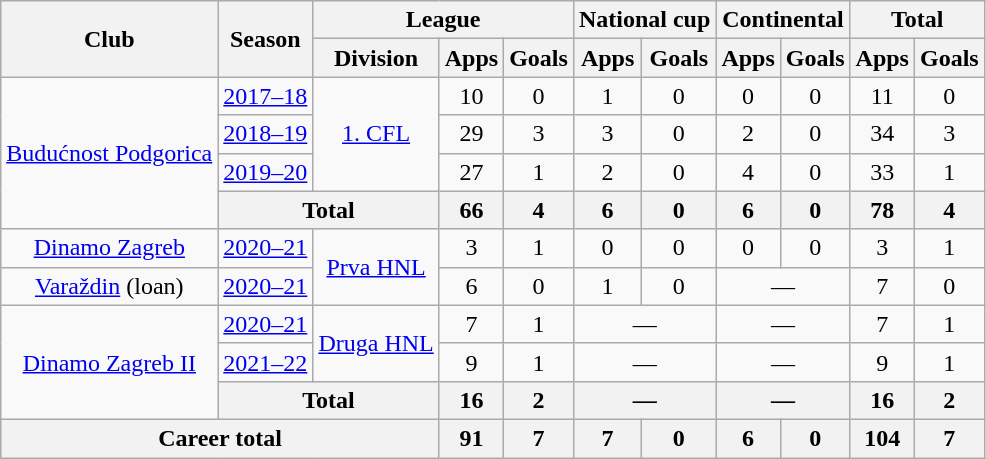<table class="wikitable" style="text-align: center">
<tr>
<th rowspan=2>Club</th>
<th rowspan=2>Season</th>
<th colspan=3>League</th>
<th colspan=2>National cup</th>
<th colspan=2>Continental</th>
<th colspan=2>Total</th>
</tr>
<tr>
<th>Division</th>
<th>Apps</th>
<th>Goals</th>
<th>Apps</th>
<th>Goals</th>
<th>Apps</th>
<th>Goals</th>
<th>Apps</th>
<th>Goals</th>
</tr>
<tr>
<td rowspan="4"><a href='#'>Budućnost Podgorica</a></td>
<td><a href='#'>2017–18</a></td>
<td rowspan="3"><a href='#'>1. CFL</a></td>
<td>10</td>
<td>0</td>
<td>1</td>
<td>0</td>
<td>0</td>
<td>0</td>
<td>11</td>
<td>0</td>
</tr>
<tr>
<td><a href='#'>2018–19</a></td>
<td>29</td>
<td>3</td>
<td>3</td>
<td>0</td>
<td>2</td>
<td>0</td>
<td>34</td>
<td>3</td>
</tr>
<tr>
<td><a href='#'>2019–20</a></td>
<td>27</td>
<td>1</td>
<td>2</td>
<td>0</td>
<td>4</td>
<td>0</td>
<td>33</td>
<td>1</td>
</tr>
<tr>
<th colspan="2">Total</th>
<th>66</th>
<th>4</th>
<th>6</th>
<th>0</th>
<th>6</th>
<th>0</th>
<th>78</th>
<th>4</th>
</tr>
<tr>
<td><a href='#'>Dinamo Zagreb</a></td>
<td><a href='#'>2020–21</a></td>
<td rowspan="2"><a href='#'>Prva HNL</a></td>
<td>3</td>
<td>1</td>
<td>0</td>
<td>0</td>
<td>0</td>
<td>0</td>
<td>3</td>
<td>1</td>
</tr>
<tr>
<td><a href='#'>Varaždin</a> (loan)</td>
<td><a href='#'>2020–21</a></td>
<td>6</td>
<td>0</td>
<td>1</td>
<td>0</td>
<td colspan=2>—</td>
<td>7</td>
<td>0</td>
</tr>
<tr>
<td rowspan="3"><a href='#'>Dinamo Zagreb II</a></td>
<td><a href='#'>2020–21</a></td>
<td rowspan="2"><a href='#'>Druga HNL</a></td>
<td>7</td>
<td>1</td>
<td colspan=2>—</td>
<td colspan=2>—</td>
<td>7</td>
<td>1</td>
</tr>
<tr>
<td><a href='#'>2021–22</a></td>
<td>9</td>
<td>1</td>
<td colspan=2>—</td>
<td colspan=2>—</td>
<td>9</td>
<td>1</td>
</tr>
<tr>
<th colspan="2">Total</th>
<th>16</th>
<th>2</th>
<th colspan="2">—</th>
<th colspan="2">—</th>
<th>16</th>
<th>2</th>
</tr>
<tr>
<th colspan="3">Career total</th>
<th>91</th>
<th>7</th>
<th>7</th>
<th>0</th>
<th>6</th>
<th>0</th>
<th>104</th>
<th>7</th>
</tr>
</table>
